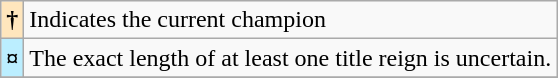<table class="wikitable">
<tr>
<th style="background-color:#FFE6BD">†</th>
<td>Indicates the current champion</td>
</tr>
<tr>
<th style="background-color:#bbeeff">¤</th>
<td>The exact length of at least one title reign is uncertain.</td>
</tr>
<tr>
</tr>
</table>
